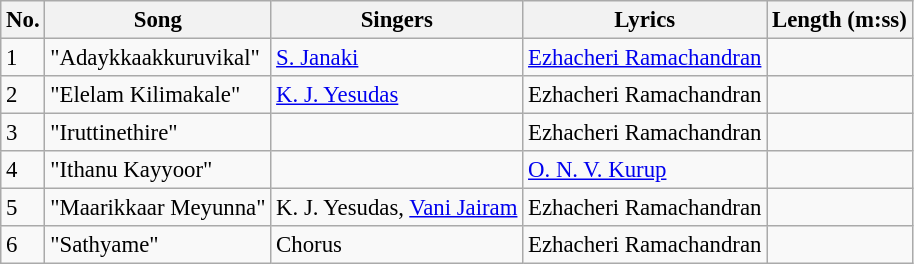<table class="wikitable" style="font-size:95%;">
<tr>
<th>No.</th>
<th>Song</th>
<th>Singers</th>
<th>Lyrics</th>
<th>Length (m:ss)</th>
</tr>
<tr>
<td>1</td>
<td>"Adaykkaakkuruvikal"</td>
<td><a href='#'>S. Janaki</a></td>
<td><a href='#'>Ezhacheri Ramachandran</a></td>
<td></td>
</tr>
<tr>
<td>2</td>
<td>"Elelam Kilimakale"</td>
<td><a href='#'>K. J. Yesudas</a></td>
<td>Ezhacheri Ramachandran</td>
<td></td>
</tr>
<tr>
<td>3</td>
<td>"Iruttinethire"</td>
<td></td>
<td>Ezhacheri Ramachandran</td>
<td></td>
</tr>
<tr>
<td>4</td>
<td>"Ithanu Kayyoor"</td>
<td></td>
<td><a href='#'>O. N. V. Kurup</a></td>
<td></td>
</tr>
<tr>
<td>5</td>
<td>"Maarikkaar Meyunna"</td>
<td>K. J. Yesudas, <a href='#'>Vani Jairam</a></td>
<td>Ezhacheri Ramachandran</td>
<td></td>
</tr>
<tr>
<td>6</td>
<td>"Sathyame"</td>
<td>Chorus</td>
<td>Ezhacheri Ramachandran</td>
<td></td>
</tr>
</table>
